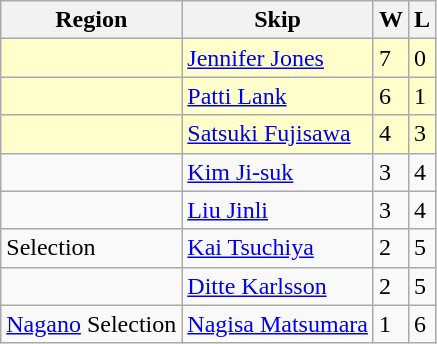<table class="wikitable">
<tr>
<th>Region</th>
<th>Skip</th>
<th>W</th>
<th>L</th>
</tr>
<tr bgcolor="ffffcc">
<td></td>
<td><a href='#'>Jennifer Jones</a></td>
<td>7</td>
<td>0</td>
</tr>
<tr bgcolor="ffffcc">
<td></td>
<td><a href='#'>Patti Lank</a></td>
<td>6</td>
<td>1</td>
</tr>
<tr bgcolor="ffffcc">
<td></td>
<td><a href='#'>Satsuki Fujisawa</a></td>
<td>4</td>
<td>3</td>
</tr>
<tr>
<td></td>
<td><a href='#'>Kim Ji-suk</a></td>
<td>3</td>
<td>4</td>
</tr>
<tr>
<td></td>
<td><a href='#'>Liu Jinli</a></td>
<td>3</td>
<td>4</td>
</tr>
<tr>
<td> Selection</td>
<td><a href='#'>Kai Tsuchiya</a></td>
<td>2</td>
<td>5</td>
</tr>
<tr>
<td></td>
<td><a href='#'>Ditte Karlsson</a></td>
<td>2</td>
<td>5</td>
</tr>
<tr>
<td> <a href='#'>Nagano</a> Selection</td>
<td><a href='#'>Nagisa Matsumara</a></td>
<td>1</td>
<td>6</td>
</tr>
</table>
